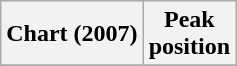<table class="wikitable plainrowheaders" style="text-align:center">
<tr>
<th scope="col">Chart (2007)</th>
<th scope="col">Peak<br> position</th>
</tr>
<tr>
</tr>
</table>
